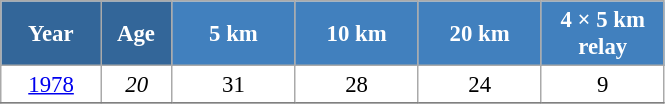<table class="wikitable" style="font-size:95%; text-align:center; border:grey solid 1px; border-collapse:collapse; background:#ffffff;">
<tr>
<th style="background-color:#369; color:white; width:60px;"> Year </th>
<th style="background-color:#369; color:white; width:40px;"> Age </th>
<th style="background-color:#4180be; color:white; width:75px;"> 5 km </th>
<th style="background-color:#4180be; color:white; width:75px;"> 10 km </th>
<th style="background-color:#4180be; color:white; width:75px;"> 20 km </th>
<th style="background-color:#4180be; color:white; width:75px;"> 4 × 5 km <br> relay </th>
</tr>
<tr>
<td><a href='#'>1978</a></td>
<td><em>20</em></td>
<td>31</td>
<td>28</td>
<td>24</td>
<td>9</td>
</tr>
<tr>
</tr>
</table>
